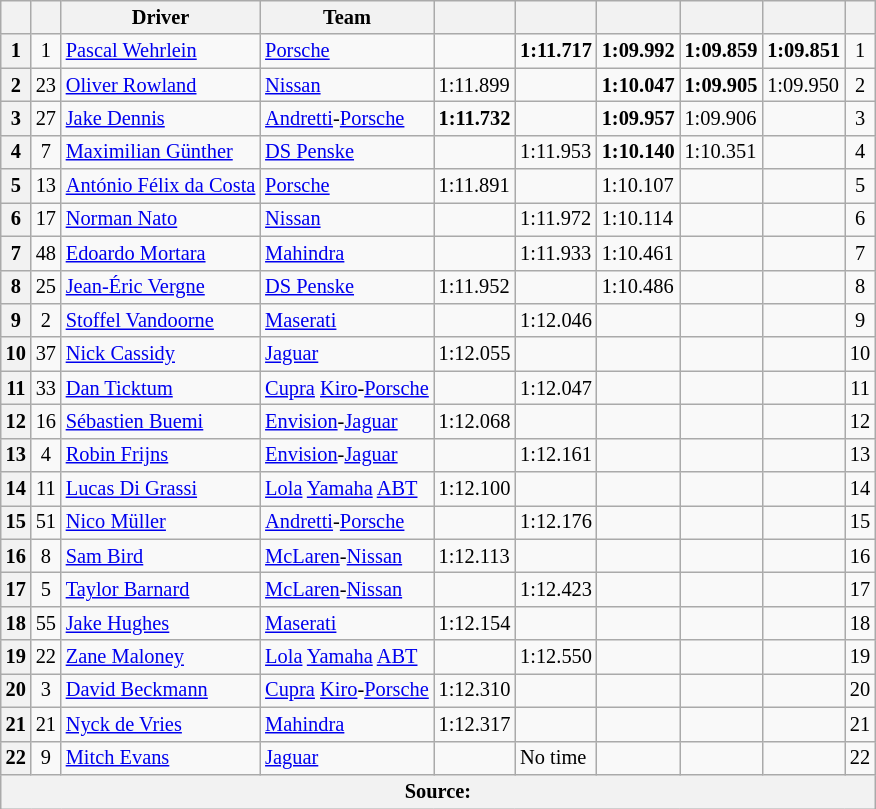<table class="wikitable sortable" style="font-size: 85%">
<tr>
<th scope="col"></th>
<th scope="col"></th>
<th scope="col">Driver</th>
<th scope="col">Team</th>
<th scope="col"></th>
<th scope="col"></th>
<th scope="col"></th>
<th scope="col"></th>
<th scope="col"></th>
<th scope="col"></th>
</tr>
<tr>
<th scope="row">1</th>
<td align="center">1</td>
<td data-sort-value=""> <a href='#'>Pascal Wehrlein</a></td>
<td><a href='#'>Porsche</a></td>
<td></td>
<td><strong>1:11.717</strong></td>
<td><strong>1:09.992</strong></td>
<td><strong>1:09.859</strong></td>
<td><strong>1:09.851</strong></td>
<td align="center">1</td>
</tr>
<tr>
<th scope="row">2</th>
<td align="center">23</td>
<td data-sort-value=""> <a href='#'>Oliver Rowland</a></td>
<td><a href='#'>Nissan</a></td>
<td>1:11.899</td>
<td></td>
<td><strong>1:10.047</strong></td>
<td><strong>1:09.905</strong></td>
<td>1:09.950</td>
<td align="center">2</td>
</tr>
<tr>
<th scope="row">3</th>
<td align="center">27</td>
<td data-sort-value=""> <a href='#'>Jake Dennis</a></td>
<td><a href='#'>Andretti</a>-<a href='#'>Porsche</a></td>
<td><strong>1:11.732</strong></td>
<td></td>
<td><strong>1:09.957</strong></td>
<td>1:09.906</td>
<td></td>
<td align="center">3</td>
</tr>
<tr>
<th scope="row">4</th>
<td align="center">7</td>
<td data-sort-value=""> <a href='#'>Maximilian Günther</a></td>
<td><a href='#'>DS Penske</a></td>
<td></td>
<td>1:11.953</td>
<td><strong>1:10.140</strong></td>
<td>1:10.351</td>
<td></td>
<td align="center">4</td>
</tr>
<tr>
<th scope="row">5</th>
<td align="center">13</td>
<td data-sort-value=""> <a href='#'>António Félix da Costa</a></td>
<td><a href='#'>Porsche</a></td>
<td>1:11.891</td>
<td></td>
<td>1:10.107</td>
<td></td>
<td></td>
<td align="center">5</td>
</tr>
<tr>
<th scope="row">6</th>
<td align="center">17</td>
<td data-sort-value=""> <a href='#'>Norman Nato</a></td>
<td><a href='#'>Nissan</a></td>
<td></td>
<td>1:11.972</td>
<td>1:10.114</td>
<td></td>
<td></td>
<td align="center">6</td>
</tr>
<tr>
<th scope="row">7</th>
<td align="center">48</td>
<td data-sort-value=""> <a href='#'>Edoardo Mortara</a></td>
<td><a href='#'>Mahindra</a></td>
<td></td>
<td>1:11.933</td>
<td>1:10.461</td>
<td></td>
<td></td>
<td align="center">7</td>
</tr>
<tr>
<th scope="row">8</th>
<td align="center">25</td>
<td data-sort-value=""> <a href='#'>Jean-Éric Vergne</a></td>
<td><a href='#'>DS Penske</a></td>
<td>1:11.952</td>
<td></td>
<td>1:10.486</td>
<td></td>
<td></td>
<td align="center">8</td>
</tr>
<tr>
<th scope="row">9</th>
<td align="center">2</td>
<td data-sort-value=""> <a href='#'>Stoffel Vandoorne</a></td>
<td><a href='#'>Maserati</a></td>
<td></td>
<td>1:12.046</td>
<td></td>
<td></td>
<td></td>
<td align="center">9</td>
</tr>
<tr>
<th scope="row">10</th>
<td align="center">37</td>
<td data-sort-value=""> <a href='#'>Nick Cassidy</a></td>
<td><a href='#'>Jaguar</a></td>
<td>1:12.055</td>
<td></td>
<td></td>
<td></td>
<td></td>
<td align="center">10</td>
</tr>
<tr>
<th scope="row">11</th>
<td align="center">33</td>
<td data-sort-value=""> <a href='#'>Dan Ticktum</a></td>
<td><a href='#'>Cupra</a> <a href='#'>Kiro</a>-<a href='#'>Porsche</a></td>
<td></td>
<td>1:12.047</td>
<td></td>
<td></td>
<td></td>
<td align="center">11</td>
</tr>
<tr>
<th scope="row">12</th>
<td align="center">16</td>
<td data-sort-value=""> <a href='#'>Sébastien Buemi</a></td>
<td><a href='#'>Envision</a>-<a href='#'>Jaguar</a></td>
<td>1:12.068</td>
<td></td>
<td></td>
<td></td>
<td></td>
<td align="center">12</td>
</tr>
<tr>
<th scope="row">13</th>
<td align="center">4</td>
<td data-sort-value=""> <a href='#'>Robin Frijns</a></td>
<td><a href='#'>Envision</a>-<a href='#'>Jaguar</a></td>
<td></td>
<td>1:12.161</td>
<td></td>
<td></td>
<td></td>
<td align="center">13</td>
</tr>
<tr>
<th scope="row">14</th>
<td align="center">11</td>
<td data-sort-value=""> <a href='#'>Lucas Di Grassi</a></td>
<td><a href='#'>Lola</a> <a href='#'>Yamaha</a> <a href='#'>ABT</a></td>
<td>1:12.100</td>
<td></td>
<td></td>
<td></td>
<td></td>
<td align="center">14</td>
</tr>
<tr>
<th scope="row">15</th>
<td align="center">51</td>
<td data-sort-value=""> <a href='#'>Nico Müller</a></td>
<td><a href='#'>Andretti</a>-<a href='#'>Porsche</a></td>
<td></td>
<td>1:12.176</td>
<td></td>
<td></td>
<td></td>
<td align="center">15</td>
</tr>
<tr>
<th scope="row">16</th>
<td align="center">8</td>
<td data-sort-value=""> <a href='#'>Sam Bird</a></td>
<td><a href='#'>McLaren</a>-<a href='#'>Nissan</a></td>
<td>1:12.113</td>
<td></td>
<td></td>
<td></td>
<td></td>
<td align="center">16</td>
</tr>
<tr>
<th scope="row">17</th>
<td align="center">5</td>
<td data-sort-value=""> <a href='#'>Taylor Barnard</a></td>
<td><a href='#'>McLaren</a>-<a href='#'>Nissan</a></td>
<td></td>
<td>1:12.423</td>
<td></td>
<td></td>
<td></td>
<td align="center">17</td>
</tr>
<tr>
<th scope="row">18</th>
<td align="center">55</td>
<td data-sort-value=""> <a href='#'>Jake Hughes</a></td>
<td><a href='#'>Maserati</a></td>
<td>1:12.154</td>
<td></td>
<td></td>
<td></td>
<td></td>
<td align="center">18</td>
</tr>
<tr>
<th scope="row">19</th>
<td align="center">22</td>
<td data-sort-value=""> <a href='#'>Zane Maloney</a></td>
<td><a href='#'>Lola</a> <a href='#'>Yamaha</a> <a href='#'>ABT</a></td>
<td></td>
<td>1:12.550</td>
<td></td>
<td></td>
<td></td>
<td align="center">19</td>
</tr>
<tr>
<th scope="row">20</th>
<td align="center">3</td>
<td data-sort-value=""> <a href='#'>David Beckmann</a></td>
<td><a href='#'>Cupra</a> <a href='#'>Kiro</a>-<a href='#'>Porsche</a></td>
<td>1:12.310</td>
<td></td>
<td></td>
<td></td>
<td></td>
<td align="center">20</td>
</tr>
<tr>
<th scope="row">21</th>
<td align="center">21</td>
<td data-sort-value=""> <a href='#'>Nyck de Vries</a></td>
<td><a href='#'>Mahindra</a></td>
<td>1:12.317</td>
<td></td>
<td></td>
<td></td>
<td></td>
<td align="center">21</td>
</tr>
<tr>
<th scope="row">22</th>
<td align="center">9</td>
<td data-sort-value=""> <a href='#'>Mitch Evans</a></td>
<td><a href='#'>Jaguar</a></td>
<td></td>
<td>No time</td>
<td></td>
<td></td>
<td></td>
<td align="center">22</td>
</tr>
<tr>
<th colspan="10">Source:</th>
</tr>
</table>
